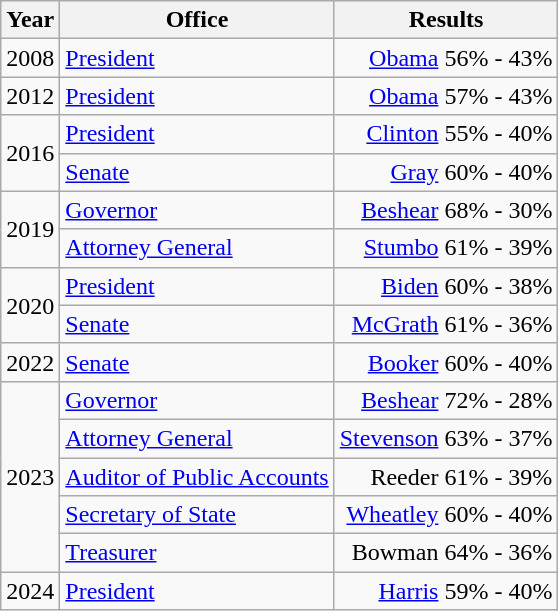<table class=wikitable>
<tr>
<th>Year</th>
<th>Office</th>
<th>Results</th>
</tr>
<tr>
<td>2008</td>
<td><a href='#'>President</a></td>
<td align="right" ><a href='#'>Obama</a> 56% - 43%</td>
</tr>
<tr>
<td>2012</td>
<td><a href='#'>President</a></td>
<td align="right" ><a href='#'>Obama</a> 57% - 43%</td>
</tr>
<tr>
<td rowspan=2>2016</td>
<td><a href='#'>President</a></td>
<td align="right" ><a href='#'>Clinton</a> 55% - 40%</td>
</tr>
<tr>
<td><a href='#'>Senate</a></td>
<td align="right" ><a href='#'>Gray</a> 60% - 40%</td>
</tr>
<tr>
<td rowspan=2>2019</td>
<td><a href='#'>Governor</a></td>
<td align="right" ><a href='#'>Beshear</a> 68% - 30%</td>
</tr>
<tr>
<td><a href='#'>Attorney General</a></td>
<td align="right" ><a href='#'>Stumbo</a> 61% - 39%</td>
</tr>
<tr>
<td rowspan=2>2020</td>
<td><a href='#'>President</a></td>
<td align="right" ><a href='#'>Biden</a> 60% - 38%</td>
</tr>
<tr>
<td><a href='#'>Senate</a></td>
<td align="right" ><a href='#'>McGrath</a> 61% - 36%</td>
</tr>
<tr>
<td>2022</td>
<td><a href='#'>Senate</a></td>
<td align="right" ><a href='#'>Booker</a> 60% - 40%</td>
</tr>
<tr>
<td rowspan=5>2023</td>
<td><a href='#'>Governor</a></td>
<td align="right" ><a href='#'>Beshear</a> 72% - 28%</td>
</tr>
<tr>
<td><a href='#'>Attorney General</a></td>
<td align="right" ><a href='#'>Stevenson</a> 63% - 37%</td>
</tr>
<tr>
<td><a href='#'>Auditor of Public Accounts</a></td>
<td align="right" >Reeder 61% - 39%</td>
</tr>
<tr>
<td><a href='#'>Secretary of State</a></td>
<td align="right" ><a href='#'>Wheatley</a> 60% - 40%</td>
</tr>
<tr>
<td><a href='#'>Treasurer</a></td>
<td align="right" >Bowman 64% - 36%</td>
</tr>
<tr>
<td>2024</td>
<td><a href='#'>President</a></td>
<td align="right" ><a href='#'>Harris</a> 59% - 40%</td>
</tr>
</table>
